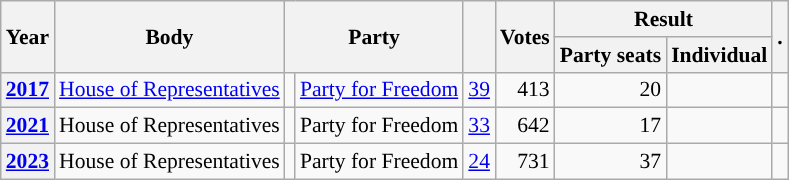<table class="wikitable plainrowheaders sortable" border=2 cellpadding=4 cellspacing=0 style="border: 1px #aaa solid; font-size: 90%; text-align:center;">
<tr>
<th scope="col" rowspan=2>Year</th>
<th scope="col" rowspan=2>Body</th>
<th scope="col" colspan=2 rowspan=2>Party</th>
<th scope="col" rowspan=2></th>
<th scope="col" rowspan=2>Votes</th>
<th scope="colgroup" colspan=2>Result</th>
<th scope="col" rowspan=2 class="unsortable">.</th>
</tr>
<tr>
<th scope="col">Party seats</th>
<th scope="col">Individual</th>
</tr>
<tr>
<th scope="row"><a href='#'>2017</a></th>
<td><a href='#'>House of Representatives</a></td>
<td style="background-color:"></td>
<td><a href='#'>Party for Freedom</a></td>
<td style=text-align:right><a href='#'>39</a></td>
<td style=text-align:right>413</td>
<td style=text-align:right>20</td>
<td></td>
<td></td>
</tr>
<tr>
<th scope="row"><a href='#'>2021</a></th>
<td>House of Representatives</td>
<td style="background-color:"></td>
<td>Party for Freedom</td>
<td style=text-align:right><a href='#'>33</a></td>
<td style=text-align:right>642</td>
<td style=text-align:right>17</td>
<td></td>
<td></td>
</tr>
<tr>
<th scope="row"><a href='#'>2023</a></th>
<td>House of Representatives</td>
<td style="background-color:"></td>
<td>Party for Freedom</td>
<td style=text-align:right><a href='#'>24</a></td>
<td style=text-align:right>731</td>
<td style=text-align:right>37</td>
<td></td>
<td></td>
</tr>
</table>
